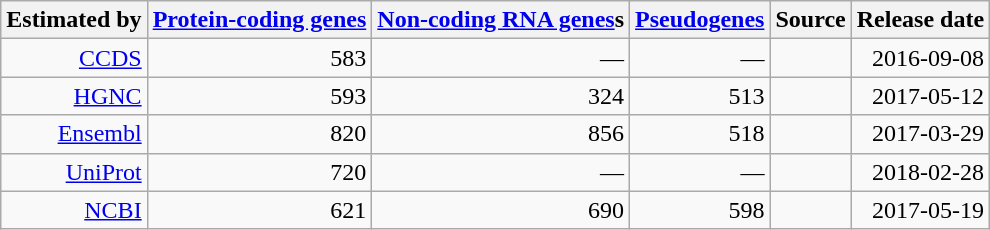<table class="wikitable" style="text-align:right">
<tr>
<th>Estimated by</th>
<th><a href='#'>Protein-coding genes</a></th>
<th><a href='#'>Non-coding RNA genes</a>s</th>
<th><a href='#'>Pseudogenes</a></th>
<th>Source</th>
<th>Release date</th>
</tr>
<tr>
<td><a href='#'>CCDS</a></td>
<td>583</td>
<td>—</td>
<td>—</td>
<td style="text-align:center"></td>
<td>2016-09-08</td>
</tr>
<tr>
<td><a href='#'>HGNC</a></td>
<td>593</td>
<td>324</td>
<td>513</td>
<td style="text-align:center"></td>
<td>2017-05-12</td>
</tr>
<tr>
<td><a href='#'>Ensembl</a></td>
<td>820</td>
<td>856</td>
<td>518</td>
<td style="text-align:center"></td>
<td>2017-03-29</td>
</tr>
<tr>
<td><a href='#'>UniProt</a></td>
<td>720</td>
<td>—</td>
<td>—</td>
<td style="text-align:center"></td>
<td>2018-02-28</td>
</tr>
<tr>
<td><a href='#'>NCBI</a></td>
<td>621</td>
<td>690</td>
<td>598</td>
<td style="text-align:center"></td>
<td>2017-05-19</td>
</tr>
</table>
